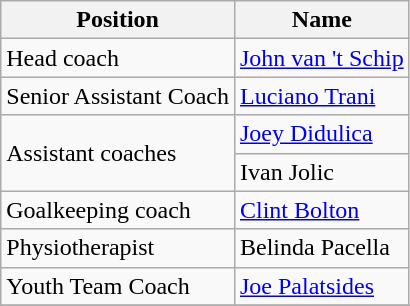<table class="wikitable">
<tr>
<th>Position</th>
<th>Name</th>
</tr>
<tr>
<td>Head coach</td>
<td> <a href='#'>John van 't Schip</a></td>
</tr>
<tr>
<td>Senior Assistant Coach</td>
<td> <a href='#'>Luciano Trani</a></td>
</tr>
<tr>
<td rowspan="2">Assistant coaches</td>
<td> <a href='#'>Joey Didulica</a></td>
</tr>
<tr>
<td> Ivan Jolic</td>
</tr>
<tr>
<td>Goalkeeping coach</td>
<td> <a href='#'>Clint Bolton</a></td>
</tr>
<tr>
<td>Physiotherapist</td>
<td> Belinda Pacella</td>
</tr>
<tr>
<td>Youth Team Coach</td>
<td> <a href='#'>Joe Palatsides</a></td>
</tr>
<tr>
</tr>
</table>
